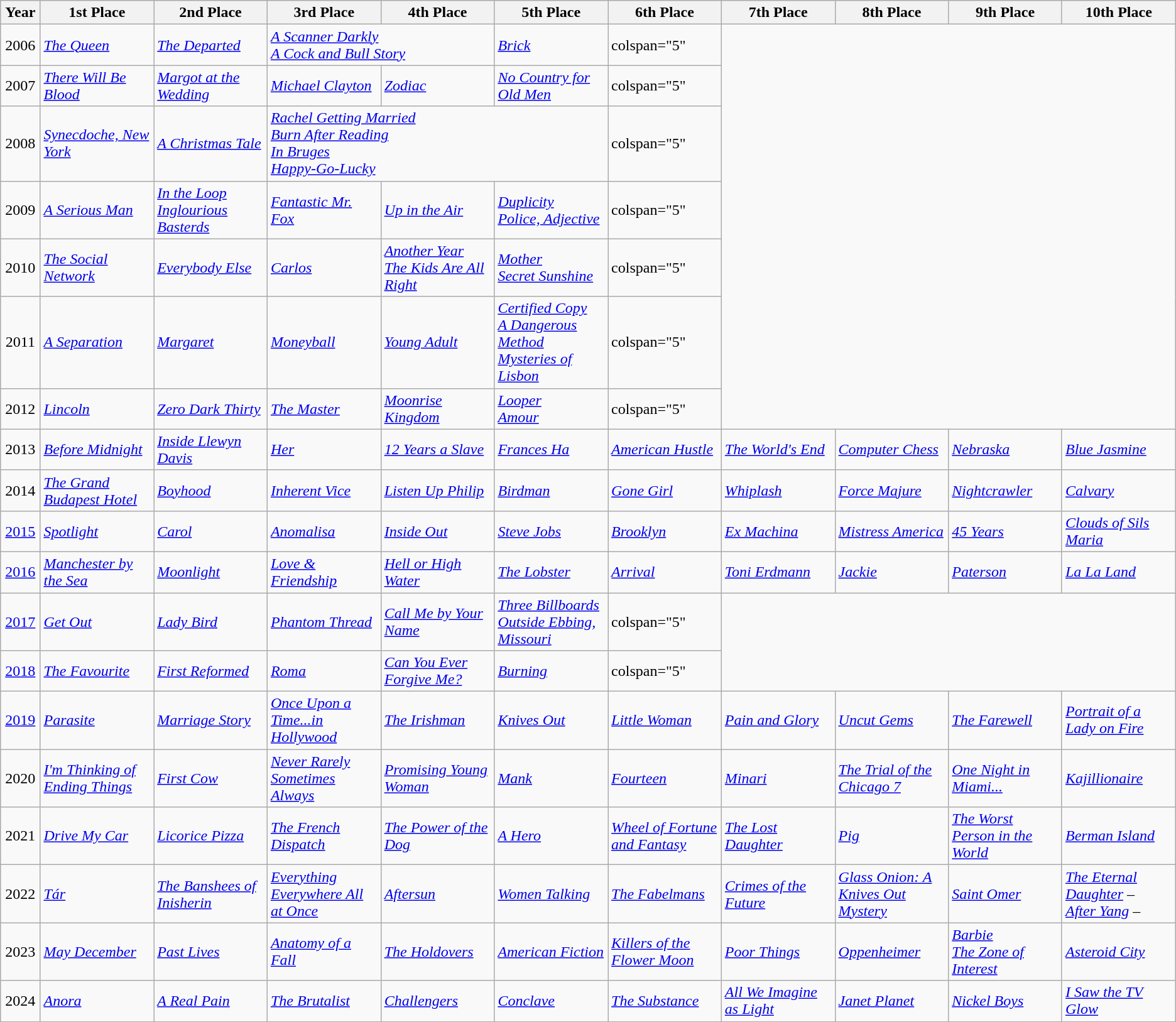<table class="wikitable">
<tr>
<th scope="col" width="3%">Year</th>
<th scope="col" width="9%">1st Place</th>
<th scope="col" width="9%">2nd Place</th>
<th scope="col" width="9%">3rd Place</th>
<th scope="col" width="9%">4th Place</th>
<th scope="col" width="9%">5th Place</th>
<th scope="col" width="9%">6th Place</th>
<th scope="col" width="9%">7th Place</th>
<th scope="col" width="9%">8th Place</th>
<th scope="col" width="9%">9th Place</th>
<th scope="col" width="9%">10th Place</th>
</tr>
<tr>
<td align="center">2006</td>
<td><em><a href='#'>The Queen</a></em><br></td>
<td><em><a href='#'>The Departed</a></em><br></td>
<td colspan="2"><em><a href='#'>A Scanner Darkly</a></em> <br><em><a href='#'>A Cock and Bull Story</a></em> </td>
<td><em><a href='#'>Brick</a></em><br></td>
<td>colspan="5" </td>
</tr>
<tr>
<td align="center">2007</td>
<td><em><a href='#'>There Will Be Blood</a></em><br></td>
<td><em><a href='#'>Margot at the Wedding</a></em><br></td>
<td><em><a href='#'>Michael Clayton</a></em><br></td>
<td><em><a href='#'>Zodiac</a></em><br></td>
<td><em><a href='#'>No Country for Old Men</a></em><br></td>
<td>colspan="5" </td>
</tr>
<tr>
<td align="center">2008</td>
<td><em><a href='#'>Synecdoche, New York</a></em><br></td>
<td><em><a href='#'>A Christmas Tale</a></em><br></td>
<td colspan="3"><em><a href='#'>Rachel Getting Married</a></em> <br><em><a href='#'>Burn After Reading</a></em> <br><em><a href='#'>In Bruges</a></em> <br><em><a href='#'>Happy-Go-Lucky</a></em> </td>
<td>colspan="5" </td>
</tr>
<tr>
<td align="center">2009</td>
<td><em><a href='#'>A Serious Man</a></em><br></td>
<td><em><a href='#'>In the Loop</a></em> <br><em><a href='#'>Inglourious Basterds</a></em> </td>
<td><em><a href='#'>Fantastic Mr. Fox</a></em><br></td>
<td><em><a href='#'>Up in the Air</a></em><br></td>
<td><em><a href='#'>Duplicity</a></em> <br><em><a href='#'>Police, Adjective</a></em> </td>
<td>colspan="5" </td>
</tr>
<tr>
<td align="center">2010</td>
<td><em><a href='#'>The Social Network</a></em><br></td>
<td><em><a href='#'>Everybody Else</a></em><br></td>
<td><em><a href='#'>Carlos</a></em><br></td>
<td><em><a href='#'>Another Year</a></em> <br><em><a href='#'>The Kids Are All Right</a></em> </td>
<td><em><a href='#'>Mother</a></em> <br><em><a href='#'>Secret Sunshine</a></em> </td>
<td>colspan="5" </td>
</tr>
<tr>
<td align="center">2011</td>
<td><em><a href='#'>A Separation</a></em><br></td>
<td><em><a href='#'>Margaret</a></em><br></td>
<td><em><a href='#'>Moneyball</a></em><br></td>
<td><em><a href='#'>Young Adult</a></em><br></td>
<td><em><a href='#'>Certified Copy</a></em> <br><em><a href='#'>A Dangerous Method</a></em> <br><em><a href='#'>Mysteries of Lisbon</a></em> </td>
<td>colspan="5" </td>
</tr>
<tr>
<td align="center">2012</td>
<td><em><a href='#'>Lincoln</a></em><br></td>
<td><em><a href='#'>Zero Dark Thirty</a></em><br></td>
<td><em><a href='#'>The Master</a></em><br></td>
<td><em><a href='#'>Moonrise Kingdom</a></em><br></td>
<td><em><a href='#'>Looper</a></em> <br><em><a href='#'>Amour</a></em> </td>
<td>colspan="5" </td>
</tr>
<tr>
<td align="center">2013</td>
<td><em><a href='#'>Before Midnight</a></em><br></td>
<td><em><a href='#'>Inside Llewyn Davis</a></em><br></td>
<td><em><a href='#'>Her</a></em><br></td>
<td><em><a href='#'>12 Years a Slave</a></em><br></td>
<td><em><a href='#'>Frances Ha</a></em><br></td>
<td><em><a href='#'>American Hustle</a></em><br></td>
<td><em><a href='#'>The World's End</a></em><br></td>
<td><em><a href='#'>Computer Chess</a></em> </td>
<td><em><a href='#'>Nebraska</a></em><br></td>
<td><em><a href='#'>Blue Jasmine</a></em><br></td>
</tr>
<tr>
<td align="center">2014</td>
<td><em><a href='#'>The Grand Budapest Hotel</a></em><br></td>
<td><em><a href='#'>Boyhood</a></em><br></td>
<td><em><a href='#'>Inherent Vice</a></em><br></td>
<td><em><a href='#'>Listen Up Philip</a></em><br></td>
<td><em><a href='#'>Birdman</a></em><br></td>
<td><em><a href='#'>Gone Girl</a></em><br></td>
<td><em><a href='#'>Whiplash</a></em><br></td>
<td><em><a href='#'>Force Majure</a></em><br></td>
<td><em><a href='#'>Nightcrawler</a></em><br></td>
<td><em><a href='#'>Calvary</a></em><br></td>
</tr>
<tr>
<td align="center"><a href='#'>2015</a></td>
<td><em><a href='#'>Spotlight</a></em><br></td>
<td><em><a href='#'>Carol</a></em><br></td>
<td><em><a href='#'>Anomalisa</a></em><br></td>
<td><em><a href='#'>Inside Out</a></em><br></td>
<td><em><a href='#'>Steve Jobs</a></em><br></td>
<td><em><a href='#'>Brooklyn</a></em><br></td>
<td><em><a href='#'>Ex Machina</a></em><br></td>
<td><em><a href='#'>Mistress America</a></em><br></td>
<td><em><a href='#'>45 Years</a></em><br></td>
<td><em><a href='#'>Clouds of Sils Maria</a></em><br></td>
</tr>
<tr>
<td align="center"><a href='#'>2016</a></td>
<td><em><a href='#'>Manchester by the Sea</a></em><br></td>
<td><em><a href='#'>Moonlight</a></em><br></td>
<td><em><a href='#'>Love & Friendship</a></em><br></td>
<td><em><a href='#'>Hell or High Water</a></em><br></td>
<td><em><a href='#'>The Lobster</a></em><br></td>
<td><em><a href='#'>Arrival</a></em><br></td>
<td><em><a href='#'>Toni Erdmann</a></em><br></td>
<td><em><a href='#'>Jackie</a></em><br></td>
<td><em><a href='#'>Paterson</a></em><br></td>
<td><em><a href='#'>La La Land</a></em><br></td>
</tr>
<tr>
<td align="center"><a href='#'>2017</a></td>
<td><em><a href='#'>Get Out</a></em><br></td>
<td><em><a href='#'>Lady Bird</a></em><br></td>
<td><em><a href='#'>Phantom Thread</a></em><br></td>
<td><em><a href='#'>Call Me by Your Name</a></em><br></td>
<td><em><a href='#'>Three Billboards Outside Ebbing, Missouri</a></em><br></td>
<td>colspan="5" </td>
</tr>
<tr>
<td align="center"><a href='#'>2018</a></td>
<td><em><a href='#'>The Favourite</a></em><br></td>
<td><em><a href='#'>First Reformed</a></em><br></td>
<td><em><a href='#'>Roma</a></em><br></td>
<td><em><a href='#'>Can You Ever Forgive Me?</a></em><br></td>
<td><em><a href='#'>Burning</a></em><br></td>
<td>colspan="5" </td>
</tr>
<tr>
<td align="center"><a href='#'>2019</a></td>
<td><em><a href='#'>Parasite</a></em><br></td>
<td><em><a href='#'>Marriage Story</a></em><br></td>
<td><em><a href='#'>Once Upon a Time...in Hollywood</a></em><br></td>
<td><em><a href='#'>The Irishman</a></em><br></td>
<td><em><a href='#'>Knives Out</a></em><br></td>
<td><em><a href='#'>Little Woman</a></em><br></td>
<td><em><a href='#'>Pain and Glory</a></em><br></td>
<td><em><a href='#'>Uncut Gems</a></em><br></td>
<td><em><a href='#'>The Farewell</a></em><br></td>
<td><em><a href='#'>Portrait of a Lady on Fire</a></em><br></td>
</tr>
<tr>
<td align="center">2020</td>
<td><em><a href='#'>I'm Thinking of Ending Things</a></em><br></td>
<td><em><a href='#'>First Cow</a></em><br></td>
<td><em><a href='#'>Never Rarely Sometimes Always</a></em><br></td>
<td><em><a href='#'>Promising Young Woman</a></em><br></td>
<td><em><a href='#'>Mank</a></em><br></td>
<td><em><a href='#'>Fourteen</a></em><br></td>
<td><em><a href='#'>Minari</a></em><br></td>
<td><em><a href='#'>The Trial of the Chicago 7</a></em><br></td>
<td><em><a href='#'>One Night in Miami...</a></em><br></td>
<td><em><a href='#'>Kajillionaire</a></em><br></td>
</tr>
<tr>
<td align="center">2021</td>
<td><em><a href='#'>Drive My Car</a></em><br></td>
<td><em><a href='#'>Licorice Pizza</a></em><br></td>
<td><em><a href='#'>The French Dispatch</a></em><br></td>
<td><em><a href='#'>The Power of the Dog</a></em><br></td>
<td><em><a href='#'>A Hero</a></em><br></td>
<td><em><a href='#'>Wheel of Fortune and Fantasy</a></em><br></td>
<td><em><a href='#'>The Lost Daughter</a></em><br></td>
<td><em><a href='#'>Pig</a></em><br></td>
<td><em><a href='#'>The Worst Person in the World</a></em><br></td>
<td><em><a href='#'>Berman Island</a></em><br></td>
</tr>
<tr>
<td align="center">2022</td>
<td><em><a href='#'>Tár</a></em><br></td>
<td><em><a href='#'>The Banshees of Inisherin</a></em><br></td>
<td><em><a href='#'>Everything Everywhere All at Once</a></em><br></td>
<td><em><a href='#'>Aftersun</a></em><br></td>
<td><em><a href='#'>Women Talking</a></em><br></td>
<td><em><a href='#'>The Fabelmans</a></em><br></td>
<td><em><a href='#'>Crimes of the Future</a></em><br></td>
<td><em><a href='#'>Glass Onion: A Knives Out Mystery</a></em><br></td>
<td><em><a href='#'>Saint Omer</a></em><br></td>
<td><em><a href='#'>The Eternal Daughter</a></em> – <br><em><a href='#'>After Yang</a></em> – </td>
</tr>
<tr>
<td align="center">2023</td>
<td><em><a href='#'>May December</a></em><br></td>
<td><em><a href='#'>Past Lives</a></em><br></td>
<td><em><a href='#'>Anatomy of a Fall</a></em><br></td>
<td><em><a href='#'>The Holdovers</a></em><br></td>
<td><em><a href='#'>American Fiction</a></em><br></td>
<td><em><a href='#'>Killers of the Flower Moon</a></em><br></td>
<td><em><a href='#'>Poor Things</a></em><br></td>
<td><em><a href='#'>Oppenheimer</a></em><br></td>
<td><em><a href='#'>Barbie</a></em> <br><em><a href='#'>The Zone of Interest</a></em> </td>
<td><em><a href='#'>Asteroid City</a></em><br></td>
</tr>
<tr>
<td align="center">2024</td>
<td><em><a href='#'>Anora</a></em><br></td>
<td><em><a href='#'>A Real Pain</a></em><br></td>
<td><em><a href='#'>The Brutalist</a></em><br></td>
<td><em><a href='#'>Challengers</a></em><br></td>
<td><em><a href='#'>Conclave</a></em><br></td>
<td><em><a href='#'>The Substance</a></em><br></td>
<td><em><a href='#'>All We Imagine as Light</a></em><br></td>
<td><em><a href='#'>Janet Planet</a></em><br></td>
<td><em><a href='#'>Nickel Boys</a></em><br></td>
<td><em><a href='#'>I Saw the TV Glow</a></em><br></td>
</tr>
<tr>
</tr>
</table>
